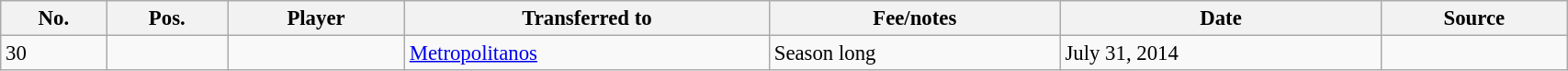<table class="wikitable sortable" style="width:90%; text-align:center; font-size:95%; text-align:left;">
<tr>
<th>No.</th>
<th>Pos.</th>
<th>Player</th>
<th>Transferred to</th>
<th>Fee/notes</th>
<th>Date</th>
<th>Source</th>
</tr>
<tr>
<td>30</td>
<td align=center></td>
<td></td>
<td> <a href='#'>Metropolitanos</a></td>
<td>Season long</td>
<td>July 31, 2014</td>
<td></td>
</tr>
</table>
